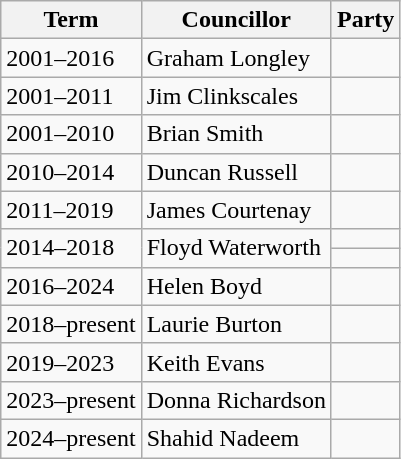<table class="wikitable">
<tr>
<th>Term</th>
<th>Councillor</th>
<th colspan=2>Party</th>
</tr>
<tr>
<td>2001–2016</td>
<td>Graham Longley</td>
<td></td>
</tr>
<tr>
<td>2001–2011</td>
<td>Jim Clinkscales</td>
<td></td>
</tr>
<tr>
<td>2001–2010</td>
<td>Brian Smith</td>
<td></td>
</tr>
<tr>
<td>2010–2014</td>
<td>Duncan Russell</td>
<td></td>
</tr>
<tr>
<td>2011–2019</td>
<td>James Courtenay</td>
<td></td>
</tr>
<tr>
<td rowspan=2>2014–2018</td>
<td rowspan=2>Floyd Waterworth</td>
<td></td>
</tr>
<tr>
<td></td>
</tr>
<tr>
<td>2016–2024</td>
<td>Helen Boyd</td>
<td></td>
</tr>
<tr>
<td>2018–present</td>
<td>Laurie Burton</td>
<td></td>
</tr>
<tr>
<td>2019–2023</td>
<td>Keith Evans</td>
<td></td>
</tr>
<tr>
<td>2023–present</td>
<td>Donna Richardson</td>
<td></td>
</tr>
<tr>
<td>2024–present</td>
<td>Shahid Nadeem</td>
<td></td>
</tr>
</table>
